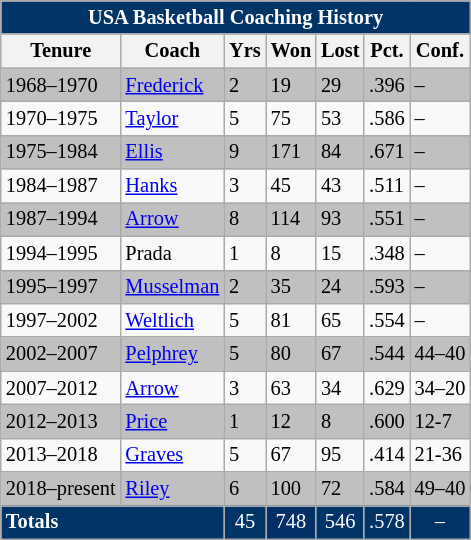<table class="wikitable" align="right" style="font-size: 85%; clear: right; margin: 0 0 1em 1em;">
<tr>
<td colspan="7" align="center" style="font-size: 100%; background-color:#003366; color:#FFFFFF;"><strong>USA Basketball Coaching History</strong></td>
</tr>
<tr>
<th>Tenure</th>
<th>Coach</th>
<th>Yrs</th>
<th>Won</th>
<th>Lost</th>
<th>Pct.</th>
<th>Conf.</th>
</tr>
<tr bgcolor=silver>
<td>1968–1970</td>
<td><a href='#'>Frederick</a></td>
<td>2</td>
<td>19</td>
<td>29</td>
<td>.396</td>
<td>–</td>
</tr>
<tr>
<td>1970–1975</td>
<td><a href='#'>Taylor</a></td>
<td>5</td>
<td>75</td>
<td>53</td>
<td>.586</td>
<td>–</td>
</tr>
<tr bgcolor=silver>
<td>1975–1984</td>
<td><a href='#'>Ellis</a></td>
<td>9</td>
<td>171</td>
<td>84</td>
<td>.671</td>
<td>–</td>
</tr>
<tr>
<td>1984–1987</td>
<td><a href='#'>Hanks</a></td>
<td>3</td>
<td>45</td>
<td>43</td>
<td>.511</td>
<td>–</td>
</tr>
<tr bgcolor=silver>
<td>1987–1994</td>
<td><a href='#'>Arrow</a></td>
<td>8</td>
<td>114</td>
<td>93</td>
<td>.551</td>
<td>–</td>
</tr>
<tr>
<td>1994–1995</td>
<td>Prada</td>
<td>1</td>
<td>8</td>
<td>15</td>
<td>.348</td>
<td>–</td>
</tr>
<tr bgcolor=silver>
<td>1995–1997</td>
<td><a href='#'>Musselman</a></td>
<td>2</td>
<td>35</td>
<td>24</td>
<td>.593</td>
<td>–</td>
</tr>
<tr>
<td>1997–2002</td>
<td><a href='#'>Weltlich</a></td>
<td>5</td>
<td>81</td>
<td>65</td>
<td>.554</td>
<td>–</td>
</tr>
<tr bgcolor=silver>
<td>2002–2007</td>
<td><a href='#'>Pelphrey</a></td>
<td>5</td>
<td>80</td>
<td>67</td>
<td>.544</td>
<td>44–40</td>
</tr>
<tr>
<td>2007–2012</td>
<td><a href='#'>Arrow</a></td>
<td>3</td>
<td>63</td>
<td>34</td>
<td>.629</td>
<td>34–20</td>
</tr>
<tr bgcolor=silver>
<td>2012–2013</td>
<td><a href='#'>Price</a></td>
<td>1</td>
<td>12</td>
<td>8</td>
<td>.600</td>
<td>12-7</td>
</tr>
<tr>
<td>2013–2018</td>
<td><a href='#'>Graves</a></td>
<td>5</td>
<td>67</td>
<td>95</td>
<td>.414</td>
<td>21-36</td>
</tr>
<tr bgcolor=silver>
<td>2018–present</td>
<td><a href='#'>Riley</a></td>
<td>6</td>
<td>100</td>
<td>72</td>
<td>.584</td>
<td>49–40</td>
</tr>
<tr>
<td colspan="2" align="Left" style="font-size: 100%; background-color:#003366; color:#FFFFFF;"><strong>Totals</strong></td>
<td align="center" style="font-size: 100%; background-color:#003366; color:#FFFFFF;">45</td>
<td align="center" style="font-size: 100%; background-color:#033066; color:#FFFFFF;">748</td>
<td align="center" style="font-size: 100%; background-color:#003366; color:#FFFFFF;">546</td>
<td align="center" style="font-size: 100%; background-color:#003366; color:#FFFFFF;">.578</td>
<td align="center" style="font-size: 100%; background-color:#003366; color:#FFFFFF;">–</td>
</tr>
</table>
